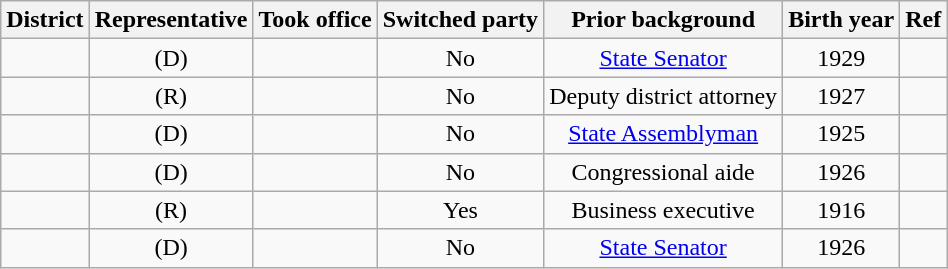<table class="sortable wikitable" style="text-align:center">
<tr>
<th>District</th>
<th>Representative</th>
<th>Took office</th>
<th>Switched party</th>
<th>Prior background</th>
<th>Birth year</th>
<th class=unsortable>Ref</th>
</tr>
<tr>
<td></td>
<td> (D)</td>
<td></td>
<td>No</td>
<td><a href='#'>State Senator</a></td>
<td>1929</td>
<td></td>
</tr>
<tr>
<td></td>
<td> (R)</td>
<td></td>
<td>No</td>
<td>Deputy district attorney</td>
<td>1927</td>
<td></td>
</tr>
<tr>
<td></td>
<td> (D)</td>
<td></td>
<td>No</td>
<td><a href='#'>State Assemblyman</a></td>
<td>1925</td>
<td></td>
</tr>
<tr>
<td></td>
<td> (D)</td>
<td></td>
<td>No</td>
<td>Congressional aide</td>
<td>1926</td>
<td></td>
</tr>
<tr>
<td></td>
<td> (R)</td>
<td></td>
<td>Yes</td>
<td>Business executive</td>
<td>1916</td>
<td></td>
</tr>
<tr>
<td></td>
<td> (D)</td>
<td></td>
<td>No</td>
<td><a href='#'>State Senator</a></td>
<td>1926</td>
<td></td>
</tr>
</table>
